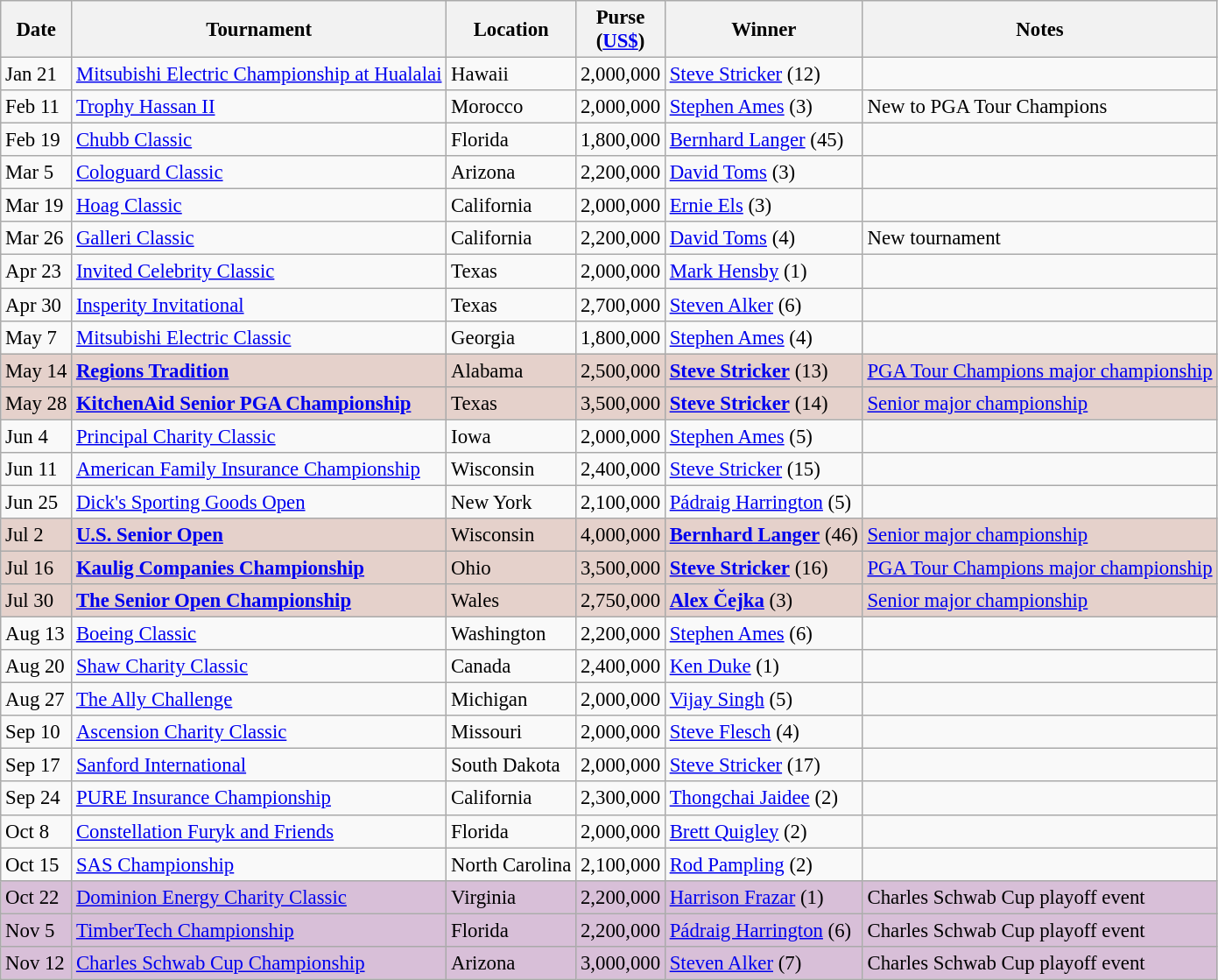<table class="wikitable" style="font-size:95%">
<tr>
<th>Date</th>
<th>Tournament</th>
<th>Location</th>
<th>Purse<br>(<a href='#'>US$</a>)</th>
<th>Winner</th>
<th>Notes</th>
</tr>
<tr>
<td>Jan 21</td>
<td><a href='#'>Mitsubishi Electric Championship at Hualalai</a></td>
<td>Hawaii</td>
<td align=right>2,000,000</td>
<td> <a href='#'>Steve Stricker</a> (12)</td>
<td></td>
</tr>
<tr>
<td>Feb 11</td>
<td><a href='#'>Trophy Hassan II</a></td>
<td>Morocco</td>
<td align=right>2,000,000</td>
<td> <a href='#'>Stephen Ames</a> (3)</td>
<td>New to PGA Tour Champions</td>
</tr>
<tr>
<td>Feb 19</td>
<td><a href='#'>Chubb Classic</a></td>
<td>Florida</td>
<td align=right>1,800,000</td>
<td> <a href='#'>Bernhard Langer</a> (45)</td>
<td></td>
</tr>
<tr>
<td>Mar 5</td>
<td><a href='#'>Cologuard Classic</a></td>
<td>Arizona</td>
<td align=right>2,200,000</td>
<td> <a href='#'>David Toms</a> (3)</td>
<td></td>
</tr>
<tr>
<td>Mar 19</td>
<td><a href='#'>Hoag Classic</a></td>
<td>California</td>
<td align=right>2,000,000</td>
<td> <a href='#'>Ernie Els</a> (3)</td>
<td></td>
</tr>
<tr>
<td>Mar 26</td>
<td><a href='#'>Galleri Classic</a></td>
<td>California</td>
<td align=right>2,200,000</td>
<td> <a href='#'>David Toms</a> (4)</td>
<td>New tournament</td>
</tr>
<tr>
<td>Apr 23</td>
<td><a href='#'>Invited Celebrity Classic</a></td>
<td>Texas</td>
<td align=right>2,000,000</td>
<td> <a href='#'>Mark Hensby</a> (1)</td>
<td></td>
</tr>
<tr>
<td>Apr 30</td>
<td><a href='#'>Insperity Invitational</a></td>
<td>Texas</td>
<td align=right>2,700,000</td>
<td> <a href='#'>Steven Alker</a> (6)</td>
<td></td>
</tr>
<tr>
<td>May 7</td>
<td><a href='#'>Mitsubishi Electric Classic</a></td>
<td>Georgia</td>
<td align=right>1,800,000</td>
<td> <a href='#'>Stephen Ames</a> (4)</td>
<td></td>
</tr>
<tr style="background:#e5d1cb;">
<td>May 14</td>
<td><strong><a href='#'>Regions Tradition</a></strong></td>
<td>Alabama</td>
<td align=right>2,500,000</td>
<td> <strong><a href='#'>Steve Stricker</a></strong> (13)</td>
<td><a href='#'>PGA Tour Champions major championship</a></td>
</tr>
<tr style="background:#e5d1cb;">
<td>May 28</td>
<td><strong><a href='#'>KitchenAid Senior PGA Championship</a></strong></td>
<td>Texas</td>
<td align=right>3,500,000</td>
<td> <strong><a href='#'>Steve Stricker</a></strong> (14)</td>
<td><a href='#'>Senior major championship</a></td>
</tr>
<tr>
<td>Jun 4</td>
<td><a href='#'>Principal Charity Classic</a></td>
<td>Iowa</td>
<td align=right>2,000,000</td>
<td> <a href='#'>Stephen Ames</a> (5)</td>
<td></td>
</tr>
<tr>
<td>Jun 11</td>
<td><a href='#'>American Family Insurance Championship</a></td>
<td>Wisconsin</td>
<td align=right>2,400,000</td>
<td> <a href='#'>Steve Stricker</a> (15)</td>
<td></td>
</tr>
<tr>
<td>Jun 25</td>
<td><a href='#'>Dick's Sporting Goods Open</a></td>
<td>New York</td>
<td align=right>2,100,000</td>
<td> <a href='#'>Pádraig Harrington</a> (5)</td>
<td></td>
</tr>
<tr style="background:#e5d1cb;">
<td>Jul 2</td>
<td><strong><a href='#'>U.S. Senior Open</a></strong></td>
<td>Wisconsin</td>
<td align=right>4,000,000</td>
<td> <strong><a href='#'>Bernhard Langer</a></strong> (46)</td>
<td><a href='#'>Senior major championship</a></td>
</tr>
<tr style="background:#e5d1cb;">
<td>Jul 16</td>
<td><strong><a href='#'>Kaulig Companies Championship</a></strong></td>
<td>Ohio</td>
<td align=right>3,500,000</td>
<td> <strong><a href='#'>Steve Stricker</a></strong> (16)</td>
<td><a href='#'>PGA Tour Champions major championship</a></td>
</tr>
<tr style="background:#e5d1cb;">
<td>Jul 30</td>
<td><strong><a href='#'>The Senior Open Championship</a></strong></td>
<td>Wales</td>
<td align=right>2,750,000</td>
<td> <strong><a href='#'>Alex Čejka</a></strong> (3)</td>
<td><a href='#'>Senior major championship</a></td>
</tr>
<tr>
<td>Aug 13</td>
<td><a href='#'>Boeing Classic</a></td>
<td>Washington</td>
<td align=right>2,200,000</td>
<td> <a href='#'>Stephen Ames</a> (6)</td>
<td></td>
</tr>
<tr>
<td>Aug 20</td>
<td><a href='#'>Shaw Charity Classic</a></td>
<td>Canada</td>
<td align=right>2,400,000</td>
<td> <a href='#'>Ken Duke</a> (1)</td>
<td></td>
</tr>
<tr>
<td>Aug 27</td>
<td><a href='#'>The Ally Challenge</a></td>
<td>Michigan</td>
<td align=right>2,000,000</td>
<td> <a href='#'>Vijay Singh</a> (5)</td>
<td></td>
</tr>
<tr>
<td>Sep 10</td>
<td><a href='#'>Ascension Charity Classic</a></td>
<td>Missouri</td>
<td align=right>2,000,000</td>
<td> <a href='#'>Steve Flesch</a> (4)</td>
<td></td>
</tr>
<tr>
<td>Sep 17</td>
<td><a href='#'>Sanford International</a></td>
<td>South Dakota</td>
<td align=right>2,000,000</td>
<td> <a href='#'>Steve Stricker</a> (17)</td>
<td></td>
</tr>
<tr>
<td>Sep 24</td>
<td><a href='#'>PURE Insurance Championship</a></td>
<td>California</td>
<td align=right>2,300,000</td>
<td> <a href='#'>Thongchai Jaidee</a> (2)</td>
<td></td>
</tr>
<tr>
<td>Oct 8</td>
<td><a href='#'>Constellation Furyk and Friends</a></td>
<td>Florida</td>
<td align=right>2,000,000</td>
<td> <a href='#'>Brett Quigley</a> (2)</td>
<td></td>
</tr>
<tr>
<td>Oct 15</td>
<td><a href='#'>SAS Championship</a></td>
<td>North Carolina</td>
<td align=right>2,100,000</td>
<td> <a href='#'>Rod Pampling</a> (2)</td>
<td></td>
</tr>
<tr style="background:thistle;">
<td>Oct 22</td>
<td><a href='#'>Dominion Energy Charity Classic</a></td>
<td>Virginia</td>
<td align=right>2,200,000</td>
<td> <a href='#'>Harrison Frazar</a> (1)</td>
<td>Charles Schwab Cup playoff event</td>
</tr>
<tr style="background:thistle;">
<td>Nov 5</td>
<td><a href='#'>TimberTech Championship</a></td>
<td>Florida</td>
<td align=right>2,200,000</td>
<td> <a href='#'>Pádraig Harrington</a> (6)</td>
<td>Charles Schwab Cup playoff event</td>
</tr>
<tr style="background:thistle;">
<td>Nov 12</td>
<td><a href='#'>Charles Schwab Cup Championship</a></td>
<td>Arizona</td>
<td align=right>3,000,000</td>
<td> <a href='#'>Steven Alker</a> (7)</td>
<td>Charles Schwab Cup playoff event</td>
</tr>
</table>
